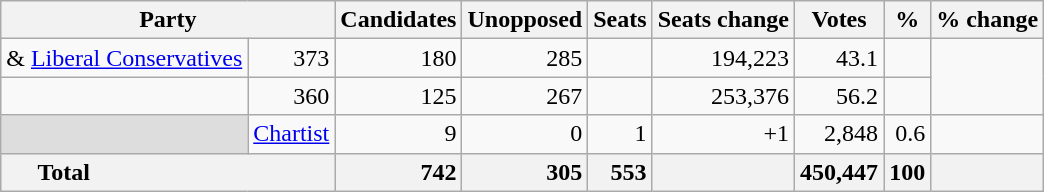<table class="wikitable sortable">
<tr>
<th colspan=2>Party</th>
<th>Candidates</th>
<th>Unopposed</th>
<th>Seats</th>
<th>Seats change</th>
<th>Votes</th>
<th>%</th>
<th>% change</th>
</tr>
<tr>
<td> & <a href='#'>Liberal Conservatives</a></td>
<td align=right>373</td>
<td align=right>180</td>
<td align=right>285</td>
<td align=right></td>
<td align=right>194,223</td>
<td align=right>43.1</td>
<td align=right></td>
</tr>
<tr>
<td></td>
<td align=right>360</td>
<td align=right>125</td>
<td align=right>267</td>
<td align=right></td>
<td align=right>253,376</td>
<td align=right>56.2</td>
<td align=right></td>
</tr>
<tr>
<td bgcolor="#DDDDDD"></td>
<td><a href='#'>Chartist</a></td>
<td align=right>9</td>
<td align=right>0</td>
<td align=right>1</td>
<td align=right>+1</td>
<td align=right>2,848</td>
<td align=right>0.6</td>
<td align=right></td>
</tr>
<tr class="sortbottom" style="font-weight: bold; text-align: right; background: #f2f2f2;">
<th colspan="2" style="padding-left: 1.5em; text-align: left;">Total</th>
<td align=right>742</td>
<td align=right>305</td>
<td align=right>553</td>
<td align=right></td>
<td align=right>450,447</td>
<td align=right>100</td>
<td align=right></td>
</tr>
</table>
